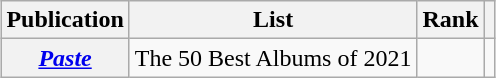<table class="wikitable mw-collapsible sortable plainrowheaders" style="margin-left: auto; margin-right: auto; border: none;">
<tr>
<th scope="col">Publication</th>
<th scope="col" class="unsortable">List</th>
<th scope="col" data-sort-type="number">Rank</th>
<th scope="col" class="unsortable"></th>
</tr>
<tr>
<th scope="row"><em><a href='#'>Paste</a></em></th>
<td>The 50 Best Albums of 2021</td>
<td></td>
<td></td>
</tr>
</table>
